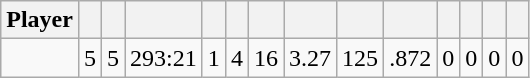<table class="wikitable sortable" style="text-align:center;">
<tr>
<th>Player</th>
<th></th>
<th></th>
<th></th>
<th></th>
<th></th>
<th></th>
<th></th>
<th></th>
<th></th>
<th></th>
<th></th>
<th></th>
<th></th>
</tr>
<tr>
<td></td>
<td>5</td>
<td>5</td>
<td>293:21</td>
<td>1</td>
<td>4</td>
<td>16</td>
<td>3.27</td>
<td>125</td>
<td>.872</td>
<td>0</td>
<td>0</td>
<td>0</td>
<td>0</td>
</tr>
</table>
